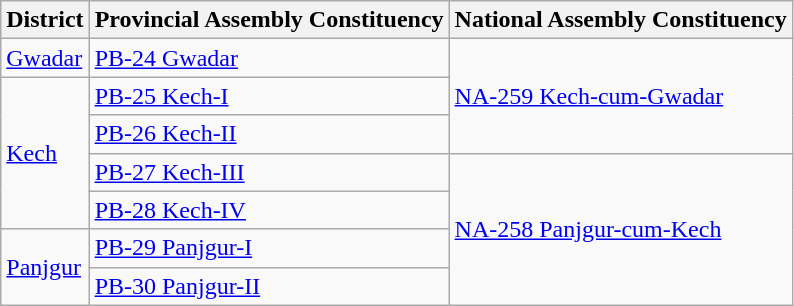<table class="wikitable sortable static-row-numbers static-row-header-hash">
<tr>
<th>District</th>
<th>Provincial Assembly Constituency</th>
<th>National Assembly Constituency</th>
</tr>
<tr>
<td><a href='#'>Gwadar</a></td>
<td><a href='#'>PB-24 Gwadar</a></td>
<td rowspan="3"><a href='#'>NA-259 Kech-cum-Gwadar</a></td>
</tr>
<tr>
<td rowspan="4"><a href='#'>Kech</a></td>
<td><a href='#'>PB-25 Kech-I</a></td>
</tr>
<tr>
<td><a href='#'>PB-26 Kech-II</a></td>
</tr>
<tr>
<td><a href='#'>PB-27 Kech-III</a></td>
<td rowspan="4"><a href='#'>NA-258 Panjgur-cum-Kech</a></td>
</tr>
<tr>
<td><a href='#'>PB-28 Kech-IV</a></td>
</tr>
<tr>
<td rowspan="2"><a href='#'>Panjgur</a></td>
<td><a href='#'>PB-29 Panjgur-I</a></td>
</tr>
<tr>
<td><a href='#'>PB-30 Panjgur-II</a></td>
</tr>
</table>
